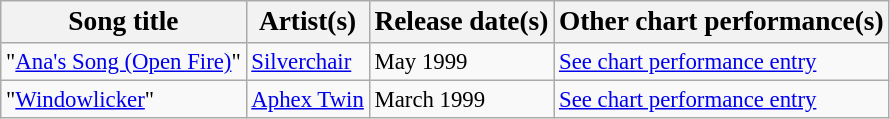<table class="wikitable sortable" style="font-size:95%;">
<tr>
<th><big>Song title</big></th>
<th><big>Artist(s)</big></th>
<th><big>Release date(s)</big></th>
<th><big>Other chart performance(s)</big></th>
</tr>
<tr>
<td>"<a href='#'>Ana's Song (Open Fire)</a>"</td>
<td><a href='#'>Silverchair</a></td>
<td>May 1999</td>
<td><a href='#'>See chart performance entry</a></td>
</tr>
<tr>
<td>"<a href='#'>Windowlicker</a>"</td>
<td><a href='#'>Aphex Twin</a></td>
<td>March 1999</td>
<td><a href='#'>See chart performance entry</a></td>
</tr>
</table>
